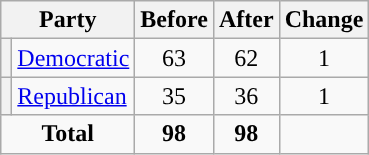<table class="wikitable" style="text-align:center;">
<tr>
<th colspan="2">Party</th>
<th>Before</th>
<th>After</th>
<th>Change</th>
</tr>
<tr>
<th style="background-color:"></th>
<td style="text-align:left;"><a href='#'>Democratic</a></td>
<td>63</td>
<td>62</td>
<td> 1</td>
</tr>
<tr>
<th style="background-color:"></th>
<td style="text-align:left;"><a href='#'>Republican</a></td>
<td>35</td>
<td>36</td>
<td> 1</td>
</tr>
<tr>
<td colspan="2"><strong>Total</strong></td>
<td><strong>98</strong></td>
<td><strong>98</strong></td>
<td></td>
</tr>
</table>
